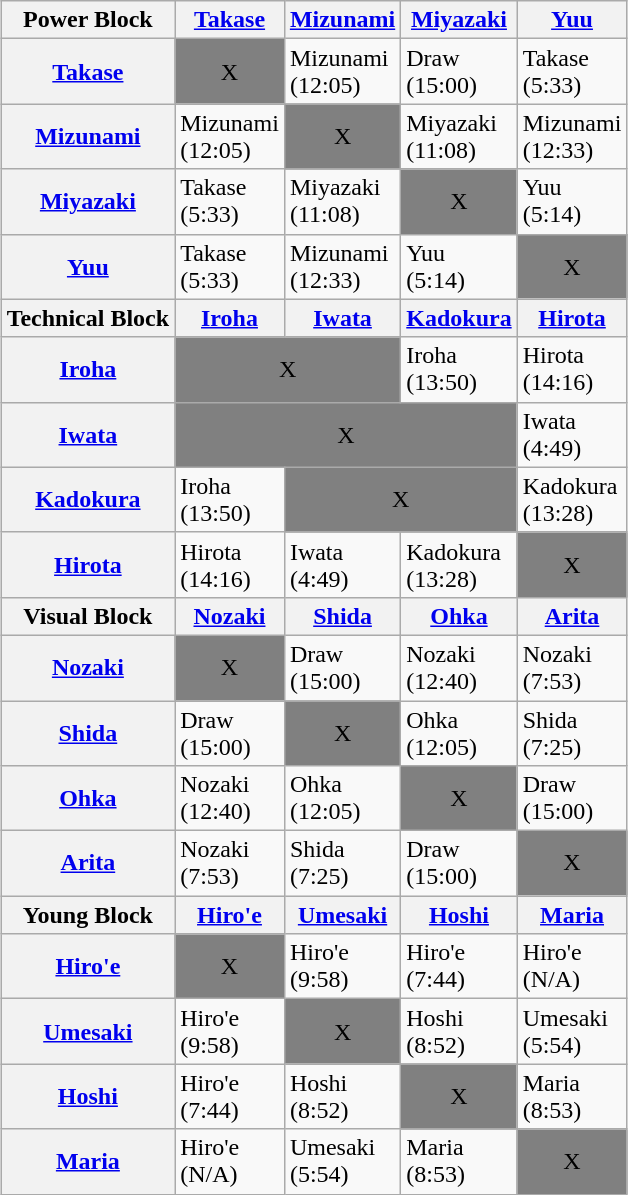<table class="wikitable" align=center style="margin: 1em auto 1em auto">
<tr>
<th>Power Block</th>
<th><a href='#'>Takase</a></th>
<th><a href='#'>Mizunami</a></th>
<th><a href='#'>Miyazaki</a></th>
<th><a href='#'>Yuu</a></th>
</tr>
<tr>
<th><a href='#'>Takase</a></th>
<td bgcolor=grey align="center">X</td>
<td>Mizunami<br>(12:05)</td>
<td>Draw<br>(15:00)</td>
<td>Takase<br>(5:33)</td>
</tr>
<tr>
<th><a href='#'>Mizunami</a></th>
<td>Mizunami<br>(12:05)</td>
<td bgcolor=grey align="center">X</td>
<td>Miyazaki<br>(11:08)</td>
<td>Mizunami<br>(12:33)</td>
</tr>
<tr>
<th><a href='#'>Miyazaki</a></th>
<td>Takase<br>(5:33)</td>
<td>Miyazaki<br>(11:08)</td>
<td bgcolor=grey align="center">X</td>
<td>Yuu<br>(5:14)</td>
</tr>
<tr>
<th><a href='#'>Yuu</a></th>
<td>Takase<br>(5:33)</td>
<td>Mizunami<br>(12:33)</td>
<td>Yuu<br>(5:14)</td>
<td bgcolor=grey align="center">X</td>
</tr>
<tr>
<th>Technical Block</th>
<th><a href='#'>Iroha</a></th>
<th><a href='#'>Iwata</a></th>
<th><a href='#'>Kadokura</a></th>
<th><a href='#'>Hirota</a></th>
</tr>
<tr>
<th><a href='#'>Iroha</a></th>
<td bgcolor=grey align="center" colspan=2>X</td>
<td>Iroha<br>(13:50)</td>
<td>Hirota<br>(14:16)</td>
</tr>
<tr>
<th><a href='#'>Iwata</a></th>
<td bgcolor=grey align="center" colspan=3>X</td>
<td>Iwata<br>(4:49)</td>
</tr>
<tr>
<th><a href='#'>Kadokura</a></th>
<td>Iroha<br>(13:50)</td>
<td bgcolor=grey align="center" colspan=2>X</td>
<td>Kadokura<br>(13:28)</td>
</tr>
<tr>
<th><a href='#'>Hirota</a></th>
<td>Hirota<br>(14:16)</td>
<td>Iwata<br>(4:49)</td>
<td>Kadokura<br>(13:28)</td>
<td bgcolor=grey align="center">X</td>
</tr>
<tr>
<th>Visual Block</th>
<th><a href='#'>Nozaki</a></th>
<th><a href='#'>Shida</a></th>
<th><a href='#'>Ohka</a></th>
<th><a href='#'>Arita</a></th>
</tr>
<tr>
<th><a href='#'>Nozaki</a></th>
<td bgcolor=grey align="center">X</td>
<td>Draw<br>(15:00)</td>
<td>Nozaki<br>(12:40)</td>
<td>Nozaki<br>(7:53)</td>
</tr>
<tr>
<th><a href='#'>Shida</a></th>
<td>Draw<br>(15:00)</td>
<td bgcolor=grey align="center">X</td>
<td>Ohka<br>(12:05)</td>
<td>Shida<br>(7:25)</td>
</tr>
<tr>
<th><a href='#'>Ohka</a></th>
<td>Nozaki<br>(12:40)</td>
<td>Ohka<br>(12:05)</td>
<td bgcolor=grey align="center">X</td>
<td>Draw<br>(15:00)</td>
</tr>
<tr>
<th><a href='#'>Arita</a></th>
<td>Nozaki<br>(7:53)</td>
<td>Shida<br>(7:25)</td>
<td>Draw<br>(15:00)</td>
<td bgcolor=grey align="center">X</td>
</tr>
<tr>
<th>Young Block</th>
<th><a href='#'>Hiro'e</a></th>
<th><a href='#'>Umesaki</a></th>
<th><a href='#'>Hoshi</a></th>
<th><a href='#'>Maria</a></th>
</tr>
<tr>
<th><a href='#'>Hiro'e</a></th>
<td bgcolor=grey align="center">X</td>
<td>Hiro'e<br>(9:58)</td>
<td>Hiro'e<br>(7:44)</td>
<td>Hiro'e<br>(N/A)</td>
</tr>
<tr>
<th><a href='#'>Umesaki</a></th>
<td>Hiro'e<br>(9:58)</td>
<td bgcolor=grey align="center">X</td>
<td>Hoshi<br>(8:52)</td>
<td>Umesaki<br>(5:54)</td>
</tr>
<tr>
<th><a href='#'>Hoshi</a></th>
<td>Hiro'e<br>(7:44)</td>
<td>Hoshi<br>(8:52)</td>
<td bgcolor=grey align="center">X</td>
<td>Maria<br>(8:53)</td>
</tr>
<tr>
<th><a href='#'>Maria</a></th>
<td>Hiro'e<br>(N/A)</td>
<td>Umesaki<br>(5:54)</td>
<td>Maria<br>(8:53)</td>
<td bgcolor=grey align="center">X</td>
</tr>
</table>
